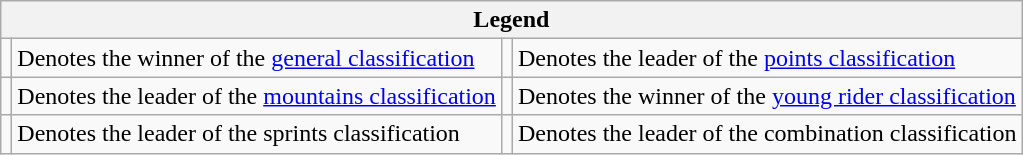<table class="wikitable">
<tr>
<th colspan="4">Legend</th>
</tr>
<tr>
<td></td>
<td>Denotes the winner of the <a href='#'>general classification</a></td>
<td></td>
<td>Denotes the leader of the <a href='#'>points classification</a></td>
</tr>
<tr>
<td></td>
<td>Denotes the leader of the <a href='#'>mountains classification</a></td>
<td></td>
<td>Denotes the winner of the <a href='#'>young rider classification</a></td>
</tr>
<tr>
<td></td>
<td>Denotes the leader of the sprints classification</td>
<td></td>
<td>Denotes the leader of the combination classification</td>
</tr>
</table>
